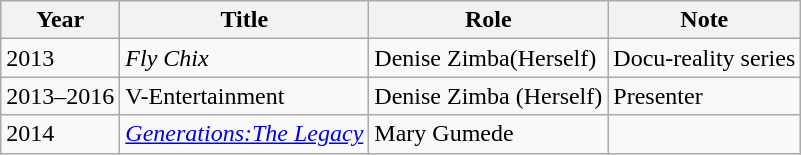<table class ="wikitable">
<tr>
<th>Year</th>
<th>Title</th>
<th>Role</th>
<th>Note</th>
</tr>
<tr>
<td>2013</td>
<td><em>Fly Chix</em></td>
<td>Denise Zimba(Herself)</td>
<td>Docu-reality series</td>
</tr>
<tr>
<td>2013–2016</td>
<td>V-Entertainment</td>
<td>Denise Zimba (Herself)</td>
<td>Presenter</td>
</tr>
<tr>
<td>2014</td>
<td><em><a href='#'>Generations:The Legacy</a></em></td>
<td>Mary Gumede</td>
<td></td>
</tr>
</table>
